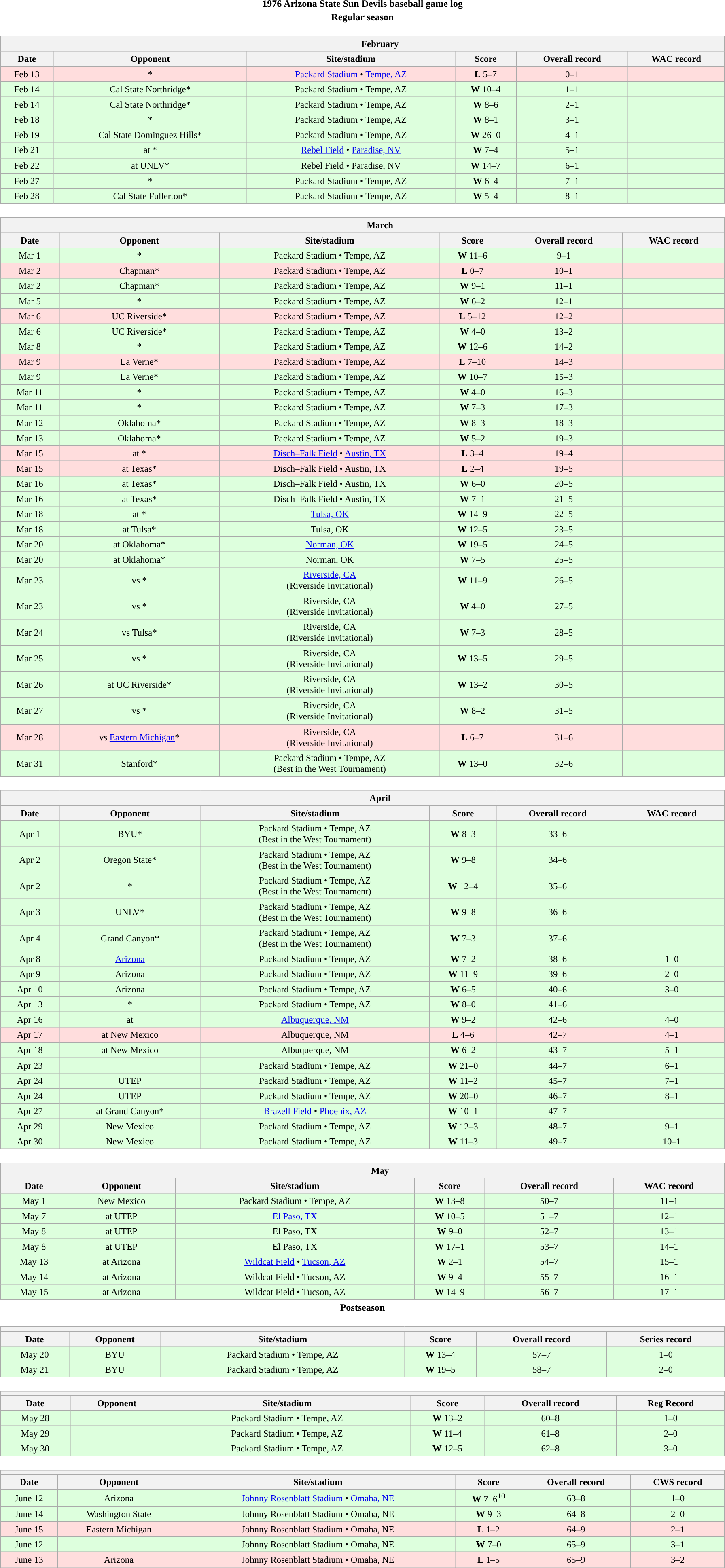<table class="toccolours" width=95% style="margin:1.5em auto; text-align:center;">
<tr>
<th colspan=2>1976 Arizona State Sun Devils baseball game log</th>
</tr>
<tr>
<th colspan=2>Regular season</th>
</tr>
<tr valign="top">
<td><br><table class="wikitable collapsible collapsed" style="margin:auto; font-size:95%; width:100%">
<tr>
<th colspan=11 style="padding-left:4em;">February</th>
</tr>
<tr>
<th>Date</th>
<th>Opponent</th>
<th>Site/stadium</th>
<th>Score</th>
<th>Overall record</th>
<th>WAC record</th>
</tr>
<tr bgcolor=ffdddd>
<td>Feb 13</td>
<td>*</td>
<td><a href='#'>Packard Stadium</a> • <a href='#'>Tempe, AZ</a></td>
<td><strong>L</strong> 5–7</td>
<td>0–1</td>
<td></td>
</tr>
<tr bgcolor=ddffdd>
<td>Feb 14</td>
<td>Cal State Northridge*</td>
<td>Packard Stadium • Tempe, AZ</td>
<td><strong>W</strong> 10–4</td>
<td>1–1</td>
<td></td>
</tr>
<tr bgcolor=ddffdd>
<td>Feb 14</td>
<td>Cal State Northridge*</td>
<td>Packard Stadium • Tempe, AZ</td>
<td><strong>W</strong> 8–6</td>
<td>2–1</td>
<td></td>
</tr>
<tr bgcolor=ddffdd>
<td>Feb 18</td>
<td>*</td>
<td>Packard Stadium • Tempe, AZ</td>
<td><strong>W</strong> 8–1</td>
<td>3–1</td>
<td></td>
</tr>
<tr bgcolor=ddffdd>
<td>Feb 19</td>
<td>Cal State Dominguez Hills*</td>
<td>Packard Stadium • Tempe, AZ</td>
<td><strong>W</strong> 26–0</td>
<td>4–1</td>
<td></td>
</tr>
<tr bgcolor=ddffdd>
<td>Feb 21</td>
<td>at *</td>
<td><a href='#'>Rebel Field</a> • <a href='#'>Paradise, NV</a></td>
<td><strong>W</strong> 7–4</td>
<td>5–1</td>
<td></td>
</tr>
<tr bgcolor=ddffdd>
<td>Feb 22</td>
<td>at UNLV*</td>
<td>Rebel Field • Paradise, NV</td>
<td><strong>W</strong> 14–7</td>
<td>6–1</td>
<td></td>
</tr>
<tr bgcolor=ddffdd>
<td>Feb 27</td>
<td>*</td>
<td>Packard Stadium • Tempe, AZ</td>
<td><strong>W</strong> 6–4</td>
<td>7–1</td>
<td></td>
</tr>
<tr bgcolor=ddffdd>
<td>Feb 28</td>
<td>Cal State Fullerton*</td>
<td>Packard Stadium • Tempe, AZ</td>
<td><strong>W</strong> 5–4</td>
<td>8–1</td>
<td></td>
</tr>
</table>
</td>
</tr>
<tr>
<td><br><table class="wikitable collapsible collapsed" style="margin:auto; font-size:95%; width:100%">
<tr>
<th colspan=11 style="padding-left:4em;">March</th>
</tr>
<tr>
<th>Date</th>
<th>Opponent</th>
<th>Site/stadium</th>
<th>Score</th>
<th>Overall record</th>
<th>WAC record</th>
</tr>
<tr bgcolor=ddffdd>
<td>Mar 1</td>
<td>*</td>
<td>Packard Stadium • Tempe, AZ</td>
<td><strong>W</strong> 11–6</td>
<td>9–1</td>
<td></td>
</tr>
<tr bgcolor=ffdddd>
<td>Mar 2</td>
<td>Chapman*</td>
<td>Packard Stadium • Tempe, AZ</td>
<td><strong>L</strong> 0–7</td>
<td>10–1</td>
<td></td>
</tr>
<tr bgcolor=ddffdd>
<td>Mar 2</td>
<td>Chapman*</td>
<td>Packard Stadium • Tempe, AZ</td>
<td><strong>W</strong> 9–1</td>
<td>11–1</td>
<td></td>
</tr>
<tr bgcolor=ddffdd>
<td>Mar 5</td>
<td>*</td>
<td>Packard Stadium • Tempe, AZ</td>
<td><strong>W</strong> 6–2</td>
<td>12–1</td>
<td></td>
</tr>
<tr bgcolor=ffdddd>
<td>Mar 6</td>
<td>UC Riverside*</td>
<td>Packard Stadium • Tempe, AZ</td>
<td><strong>L</strong> 5–12</td>
<td>12–2</td>
<td></td>
</tr>
<tr bgcolor=ddffdd>
<td>Mar 6</td>
<td>UC Riverside*</td>
<td>Packard Stadium • Tempe, AZ</td>
<td><strong>W</strong> 4–0</td>
<td>13–2</td>
<td></td>
</tr>
<tr bgcolor=ddffdd>
<td>Mar 8</td>
<td>*</td>
<td>Packard Stadium • Tempe, AZ</td>
<td><strong>W</strong> 12–6</td>
<td>14–2</td>
<td></td>
</tr>
<tr bgcolor=ffdddd>
<td>Mar 9</td>
<td>La Verne*</td>
<td>Packard Stadium • Tempe, AZ</td>
<td><strong>L</strong> 7–10</td>
<td>14–3</td>
<td></td>
</tr>
<tr bgcolor=ddffdd>
<td>Mar 9</td>
<td>La Verne*</td>
<td>Packard Stadium • Tempe, AZ</td>
<td><strong>W</strong> 10–7</td>
<td>15–3</td>
<td></td>
</tr>
<tr bgcolor=ddffdd>
<td>Mar 11</td>
<td>*</td>
<td>Packard Stadium • Tempe, AZ</td>
<td><strong>W</strong> 4–0</td>
<td>16–3</td>
<td></td>
</tr>
<tr bgcolor=ddffdd>
<td>Mar 11</td>
<td>*</td>
<td>Packard Stadium • Tempe, AZ</td>
<td><strong>W</strong> 7–3</td>
<td>17–3</td>
<td></td>
</tr>
<tr bgcolor=ddffdd>
<td>Mar 12</td>
<td>Oklahoma*</td>
<td>Packard Stadium • Tempe, AZ</td>
<td><strong>W</strong> 8–3</td>
<td>18–3</td>
<td></td>
</tr>
<tr bgcolor=ddffdd>
<td>Mar 13</td>
<td>Oklahoma*</td>
<td>Packard Stadium • Tempe, AZ</td>
<td><strong>W</strong> 5–2</td>
<td>19–3</td>
<td></td>
</tr>
<tr bgcolor=ffdddd>
<td>Mar 15</td>
<td>at *</td>
<td><a href='#'>Disch–Falk Field</a> • <a href='#'>Austin, TX</a></td>
<td><strong>L</strong> 3–4</td>
<td>19–4</td>
<td></td>
</tr>
<tr bgcolor=ffdddd>
<td>Mar 15</td>
<td>at Texas*</td>
<td>Disch–Falk Field • Austin, TX</td>
<td><strong>L</strong> 2–4</td>
<td>19–5</td>
<td></td>
</tr>
<tr bgcolor=ddffdd>
<td>Mar 16</td>
<td>at Texas*</td>
<td>Disch–Falk Field • Austin, TX</td>
<td><strong>W</strong> 6–0</td>
<td>20–5</td>
<td></td>
</tr>
<tr bgcolor=ddffdd>
<td>Mar 16</td>
<td>at Texas*</td>
<td>Disch–Falk Field • Austin, TX</td>
<td><strong>W</strong> 7–1</td>
<td>21–5</td>
<td></td>
</tr>
<tr bgcolor=ddffdd>
<td>Mar 18</td>
<td>at *</td>
<td><a href='#'>Tulsa, OK</a></td>
<td><strong>W</strong> 14–9</td>
<td>22–5</td>
<td></td>
</tr>
<tr bgcolor=ddffdd>
<td>Mar 18</td>
<td>at Tulsa*</td>
<td>Tulsa, OK</td>
<td><strong>W</strong> 12–5</td>
<td>23–5</td>
<td></td>
</tr>
<tr bgcolor=ddffdd>
<td>Mar 20</td>
<td>at Oklahoma*</td>
<td><a href='#'>Norman, OK</a></td>
<td><strong>W</strong> 19–5</td>
<td>24–5</td>
<td></td>
</tr>
<tr bgcolor=ddffdd>
<td>Mar 20</td>
<td>at Oklahoma*</td>
<td>Norman, OK</td>
<td><strong>W</strong> 7–5</td>
<td>25–5</td>
<td></td>
</tr>
<tr bgcolor=ddffdd>
<td>Mar 23</td>
<td>vs *</td>
<td><a href='#'>Riverside, CA</a><br>(Riverside Invitational)</td>
<td><strong>W</strong> 11–9</td>
<td>26–5</td>
<td></td>
</tr>
<tr bgcolor=ddffdd>
<td>Mar 23</td>
<td>vs *</td>
<td>Riverside, CA<br>(Riverside Invitational)</td>
<td><strong>W</strong> 4–0</td>
<td>27–5</td>
<td></td>
</tr>
<tr bgcolor=ddffdd>
<td>Mar 24</td>
<td>vs Tulsa*</td>
<td>Riverside, CA<br>(Riverside Invitational)</td>
<td><strong>W</strong> 7–3</td>
<td>28–5</td>
<td></td>
</tr>
<tr bgcolor=ddffdd>
<td>Mar 25</td>
<td>vs *</td>
<td>Riverside, CA<br>(Riverside Invitational)</td>
<td><strong>W</strong> 13–5</td>
<td>29–5</td>
<td></td>
</tr>
<tr bgcolor=ddffdd>
<td>Mar 26</td>
<td>at UC Riverside*</td>
<td>Riverside, CA<br>(Riverside Invitational)</td>
<td><strong>W</strong> 13–2</td>
<td>30–5</td>
<td></td>
</tr>
<tr bgcolor=ddffdd>
<td>Mar 27</td>
<td>vs *</td>
<td>Riverside, CA<br>(Riverside Invitational)</td>
<td><strong>W</strong> 8–2</td>
<td>31–5</td>
<td></td>
</tr>
<tr bgcolor=ffdddd>
<td>Mar 28</td>
<td>vs <a href='#'>Eastern Michigan</a>*</td>
<td>Riverside, CA<br>(Riverside Invitational)</td>
<td><strong>L</strong> 6–7</td>
<td>31–6</td>
<td></td>
</tr>
<tr bgcolor=ddffdd>
<td>Mar 31</td>
<td>Stanford*</td>
<td>Packard Stadium • Tempe, AZ<br>(Best in the West Tournament)</td>
<td><strong>W</strong> 13–0</td>
<td>32–6</td>
<td></td>
</tr>
</table>
</td>
</tr>
<tr>
<td><br><table class="wikitable collapsible collapsed" style="margin:auto; font-size:95%; width:100%">
<tr>
<th colspan=11 style="padding-left:4em;">April</th>
</tr>
<tr>
<th>Date</th>
<th>Opponent</th>
<th>Site/stadium</th>
<th>Score</th>
<th>Overall record</th>
<th>WAC record</th>
</tr>
<tr bgcolor=ddffdd>
<td>Apr 1</td>
<td>BYU*</td>
<td>Packard Stadium • Tempe, AZ<br>(Best in the West Tournament)</td>
<td><strong>W</strong> 8–3</td>
<td>33–6</td>
<td></td>
</tr>
<tr bgcolor=ddffdd>
<td>Apr 2</td>
<td>Oregon State*</td>
<td>Packard Stadium • Tempe, AZ<br>(Best in the West Tournament)</td>
<td><strong>W</strong> 9–8</td>
<td>34–6</td>
<td></td>
</tr>
<tr bgcolor=ddffdd>
<td>Apr 2</td>
<td>*</td>
<td>Packard Stadium • Tempe, AZ<br>(Best in the West Tournament)</td>
<td><strong>W</strong> 12–4</td>
<td>35–6</td>
<td></td>
</tr>
<tr bgcolor=ddffdd>
<td>Apr 3</td>
<td>UNLV*</td>
<td>Packard Stadium • Tempe, AZ<br>(Best in the West Tournament)</td>
<td><strong>W</strong> 9–8</td>
<td>36–6</td>
<td></td>
</tr>
<tr bgcolor=ddffdd>
<td>Apr 4</td>
<td>Grand Canyon*</td>
<td>Packard Stadium • Tempe, AZ<br>(Best in the West Tournament)</td>
<td><strong>W</strong> 7–3</td>
<td>37–6</td>
<td></td>
</tr>
<tr bgcolor=ddffdd>
<td>Apr 8</td>
<td><a href='#'>Arizona</a></td>
<td>Packard Stadium • Tempe, AZ</td>
<td><strong>W</strong> 7–2</td>
<td>38–6</td>
<td>1–0</td>
</tr>
<tr bgcolor=ddffdd>
<td>Apr 9</td>
<td>Arizona</td>
<td>Packard Stadium • Tempe, AZ</td>
<td><strong>W</strong> 11–9</td>
<td>39–6</td>
<td>2–0</td>
</tr>
<tr bgcolor=ddffdd>
<td>Apr 10</td>
<td>Arizona</td>
<td>Packard Stadium • Tempe, AZ</td>
<td><strong>W</strong> 6–5</td>
<td>40–6</td>
<td>3–0</td>
</tr>
<tr bgcolor=ddffdd>
<td>Apr 13</td>
<td>*</td>
<td>Packard Stadium • Tempe, AZ</td>
<td><strong>W</strong> 8–0</td>
<td>41–6</td>
<td></td>
</tr>
<tr bgcolor=ddffdd>
<td>Apr 16</td>
<td>at </td>
<td><a href='#'>Albuquerque, NM</a></td>
<td><strong>W</strong> 9–2</td>
<td>42–6</td>
<td>4–0</td>
</tr>
<tr bgcolor=ffdddd>
<td>Apr 17</td>
<td>at New Mexico</td>
<td>Albuquerque, NM</td>
<td><strong>L</strong> 4–6</td>
<td>42–7</td>
<td>4–1</td>
</tr>
<tr bgcolor=ddffdd>
<td>Apr 18</td>
<td>at New Mexico</td>
<td>Albuquerque, NM</td>
<td><strong>W</strong> 6–2</td>
<td>43–7</td>
<td>5–1</td>
</tr>
<tr bgcolor=ddffdd>
<td>Apr 23</td>
<td></td>
<td>Packard Stadium • Tempe, AZ</td>
<td><strong>W</strong> 21–0</td>
<td>44–7</td>
<td>6–1</td>
</tr>
<tr bgcolor=ddffdd>
<td>Apr 24</td>
<td>UTEP</td>
<td>Packard Stadium • Tempe, AZ</td>
<td><strong>W</strong> 11–2</td>
<td>45–7</td>
<td>7–1</td>
</tr>
<tr bgcolor=ddffdd>
<td>Apr 24</td>
<td>UTEP</td>
<td>Packard Stadium • Tempe, AZ</td>
<td><strong>W</strong> 20–0</td>
<td>46–7</td>
<td>8–1</td>
</tr>
<tr bgcolor=ddffdd>
<td>Apr 27</td>
<td>at Grand Canyon*</td>
<td><a href='#'>Brazell Field</a> • <a href='#'>Phoenix, AZ</a></td>
<td><strong>W</strong> 10–1</td>
<td>47–7</td>
<td></td>
</tr>
<tr bgcolor=ddffdd>
<td>Apr 29</td>
<td>New Mexico</td>
<td>Packard Stadium • Tempe, AZ</td>
<td><strong>W</strong> 12–3</td>
<td>48–7</td>
<td>9–1</td>
</tr>
<tr bgcolor=ddffdd>
<td>Apr 30</td>
<td>New Mexico</td>
<td>Packard Stadium • Tempe, AZ</td>
<td><strong>W</strong> 11–3</td>
<td>49–7</td>
<td>10–1</td>
</tr>
</table>
</td>
</tr>
<tr>
<td><br><table class="wikitable collapsible collapsed" style="margin:auto; font-size:95%; width:100%">
<tr>
<th colspan=11 style="padding-left:4em;">May</th>
</tr>
<tr>
<th>Date</th>
<th>Opponent</th>
<th>Site/stadium</th>
<th>Score</th>
<th>Overall record</th>
<th>WAC record</th>
</tr>
<tr bgcolor=ddffdd>
<td>May 1</td>
<td>New Mexico</td>
<td>Packard Stadium • Tempe, AZ</td>
<td><strong>W</strong> 13–8</td>
<td>50–7</td>
<td>11–1</td>
</tr>
<tr bgcolor=ddffdd>
<td>May 7</td>
<td>at UTEP</td>
<td><a href='#'>El Paso, TX</a></td>
<td><strong>W</strong> 10–5</td>
<td>51–7</td>
<td>12–1</td>
</tr>
<tr bgcolor=ddffdd>
<td>May 8</td>
<td>at UTEP</td>
<td>El Paso, TX</td>
<td><strong>W</strong> 9–0</td>
<td>52–7</td>
<td>13–1</td>
</tr>
<tr bgcolor=ddffdd>
<td>May 8</td>
<td>at UTEP</td>
<td>El Paso, TX</td>
<td><strong>W</strong> 17–1</td>
<td>53–7</td>
<td>14–1</td>
</tr>
<tr bgcolor=ddffdd>
<td>May 13</td>
<td>at Arizona</td>
<td><a href='#'>Wildcat Field</a> • <a href='#'>Tucson, AZ</a></td>
<td><strong>W</strong> 2–1</td>
<td>54–7</td>
<td>15–1</td>
</tr>
<tr bgcolor=ddffdd>
<td>May 14</td>
<td>at Arizona</td>
<td>Wildcat Field • Tucson, AZ</td>
<td><strong>W</strong> 9–4</td>
<td>55–7</td>
<td>16–1</td>
</tr>
<tr bgcolor=ddffdd>
<td>May 15</td>
<td>at Arizona</td>
<td>Wildcat Field • Tucson, AZ</td>
<td><strong>W</strong> 14–9</td>
<td>56–7</td>
<td>17–1</td>
</tr>
</table>
</td>
</tr>
<tr>
<th colspan=2>Postseason</th>
</tr>
<tr valign="top">
<td><br><table class="wikitable collapsible collapsed" style="margin:auto; font-size:95%; width:100%">
<tr>
<th colspan=11 style="padding-left:4em;"></th>
</tr>
<tr>
<th>Date</th>
<th>Opponent</th>
<th>Site/stadium</th>
<th>Score</th>
<th>Overall record</th>
<th>Series record</th>
</tr>
<tr bgcolor=ddffdd>
<td>May 20</td>
<td>BYU</td>
<td>Packard Stadium • Tempe, AZ</td>
<td><strong>W</strong> 13–4</td>
<td>57–7</td>
<td>1–0</td>
</tr>
<tr bgcolor=ddffdd>
<td>May 21</td>
<td>BYU</td>
<td>Packard Stadium • Tempe, AZ</td>
<td><strong>W</strong> 19–5</td>
<td>58–7</td>
<td>2–0</td>
</tr>
</table>
</td>
</tr>
<tr valign="top">
<td><br><table class="wikitable collapsible collapsed" style="margin:auto; font-size:95%; width:100%">
<tr>
<th colspan=11 style="padding-left:4em;"></th>
</tr>
<tr>
<th>Date</th>
<th>Opponent</th>
<th>Site/stadium</th>
<th>Score</th>
<th>Overall record</th>
<th>Reg Record</th>
</tr>
<tr bgcolor=ddffdd>
<td>May 28</td>
<td></td>
<td>Packard Stadium • Tempe, AZ</td>
<td><strong>W</strong> 13–2</td>
<td>60–8</td>
<td>1–0</td>
</tr>
<tr bgcolor=ddffdd>
<td>May 29</td>
<td></td>
<td>Packard Stadium • Tempe, AZ</td>
<td><strong>W</strong> 11–4</td>
<td>61–8</td>
<td>2–0</td>
</tr>
<tr bgcolor=ddffdd>
<td>May 30</td>
<td></td>
<td>Packard Stadium • Tempe, AZ</td>
<td><strong>W</strong> 12–5</td>
<td>62–8</td>
<td>3–0</td>
</tr>
</table>
</td>
</tr>
<tr valign="top">
<td><br><table class="wikitable collapsible collapsed" style="margin:auto; font-size:95%; width:100%">
<tr>
<th colspan=11 style="padding-left:4em; "></th>
</tr>
<tr>
<th>Date</th>
<th>Opponent</th>
<th>Site/stadium</th>
<th>Score</th>
<th>Overall record</th>
<th>CWS record</th>
</tr>
<tr bgcolor=ddffdd>
<td>June 12</td>
<td>Arizona</td>
<td><a href='#'>Johnny Rosenblatt Stadium</a> • <a href='#'>Omaha, NE</a></td>
<td><strong>W</strong> 7–6<sup>10</sup></td>
<td>63–8</td>
<td>1–0</td>
</tr>
<tr bgcolor=ddffdd>
<td>June 14</td>
<td>Washington State</td>
<td>Johnny Rosenblatt Stadium • Omaha, NE</td>
<td><strong>W</strong> 9–3</td>
<td>64–8</td>
<td>2–0</td>
</tr>
<tr bgcolor=ffdddd>
<td>June 15</td>
<td>Eastern Michigan</td>
<td>Johnny Rosenblatt Stadium • Omaha, NE</td>
<td><strong>L</strong> 1–2</td>
<td>64–9</td>
<td>2–1</td>
</tr>
<tr bgcolor=ddffdd>
<td>June 12</td>
<td></td>
<td>Johnny Rosenblatt Stadium • Omaha, NE</td>
<td><strong>W</strong> 7–0</td>
<td>65–9</td>
<td>3–1</td>
</tr>
<tr bgcolor=ffdddd>
<td>June 13</td>
<td>Arizona</td>
<td>Johnny Rosenblatt Stadium • Omaha, NE</td>
<td><strong>L</strong> 1–5</td>
<td>65–9</td>
<td>3–2</td>
</tr>
</table>
</td>
</tr>
</table>
